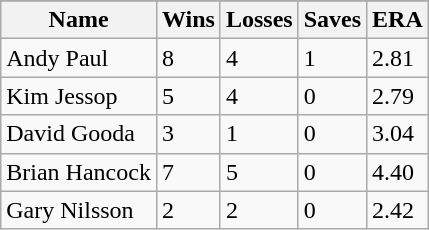<table class="wikitable">
<tr>
</tr>
<tr>
<th>Name</th>
<th>Wins</th>
<th>Losses</th>
<th>Saves</th>
<th>ERA</th>
</tr>
<tr>
<td>Andy Paul</td>
<td>8</td>
<td>4</td>
<td>1</td>
<td>2.81</td>
</tr>
<tr>
<td>Kim Jessop</td>
<td>5</td>
<td>4</td>
<td>0</td>
<td>2.79</td>
</tr>
<tr>
<td>David Gooda</td>
<td>3</td>
<td>1</td>
<td>0</td>
<td>3.04</td>
</tr>
<tr>
<td>Brian Hancock</td>
<td>7</td>
<td>5</td>
<td>0</td>
<td>4.40</td>
</tr>
<tr>
<td>Gary Nilsson</td>
<td>2</td>
<td>2</td>
<td>0</td>
<td>2.42</td>
</tr>
</table>
